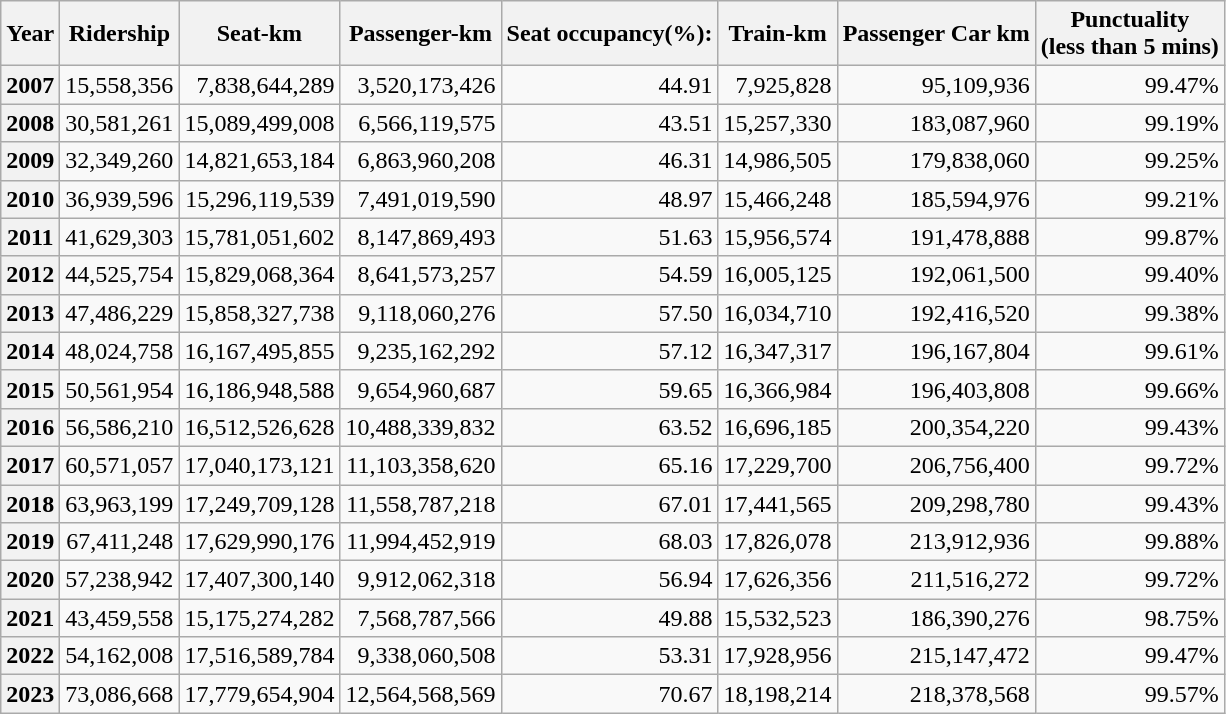<table class="wikitable">
<tr>
<th>Year</th>
<th>Ridership</th>
<th>Seat-km</th>
<th>Passenger-km</th>
<th>Seat occupancy(%):</th>
<th>Train-km</th>
<th>Passenger Car km</th>
<th>Punctuality<br>(less than 5 mins)</th>
</tr>
<tr align="right">
<th>2007</th>
<td>15,558,356</td>
<td>7,838,644,289</td>
<td>3,520,173,426</td>
<td>44.91</td>
<td>7,925,828</td>
<td>95,109,936</td>
<td>99.47%</td>
</tr>
<tr align="right">
<th>2008</th>
<td>30,581,261</td>
<td>15,089,499,008</td>
<td>6,566,119,575</td>
<td>43.51</td>
<td>15,257,330</td>
<td>183,087,960</td>
<td>99.19%</td>
</tr>
<tr align="right">
<th>2009</th>
<td>32,349,260</td>
<td>14,821,653,184</td>
<td>6,863,960,208</td>
<td>46.31</td>
<td>14,986,505</td>
<td>179,838,060</td>
<td>99.25%</td>
</tr>
<tr align="right">
<th>2010</th>
<td>36,939,596</td>
<td>15,296,119,539</td>
<td>7,491,019,590</td>
<td>48.97</td>
<td>15,466,248</td>
<td>185,594,976</td>
<td>99.21%</td>
</tr>
<tr align="right">
<th>2011</th>
<td>41,629,303</td>
<td>15,781,051,602</td>
<td>8,147,869,493</td>
<td>51.63</td>
<td>15,956,574</td>
<td>191,478,888</td>
<td>99.87%</td>
</tr>
<tr align="right">
<th>2012</th>
<td>44,525,754</td>
<td>15,829,068,364</td>
<td>8,641,573,257</td>
<td>54.59</td>
<td>16,005,125</td>
<td>192,061,500</td>
<td>99.40%</td>
</tr>
<tr align="right">
<th>2013</th>
<td>47,486,229</td>
<td>15,858,327,738</td>
<td>9,118,060,276</td>
<td>57.50</td>
<td>16,034,710</td>
<td>192,416,520</td>
<td>99.38%</td>
</tr>
<tr align="right">
<th>2014</th>
<td>48,024,758</td>
<td>16,167,495,855</td>
<td>9,235,162,292</td>
<td>57.12</td>
<td>16,347,317</td>
<td>196,167,804</td>
<td>99.61%</td>
</tr>
<tr align="right">
<th>2015</th>
<td>50,561,954</td>
<td>16,186,948,588</td>
<td>9,654,960,687</td>
<td>59.65</td>
<td>16,366,984</td>
<td>196,403,808</td>
<td>99.66%</td>
</tr>
<tr align="right">
<th>2016</th>
<td>56,586,210</td>
<td>16,512,526,628</td>
<td>10,488,339,832</td>
<td>63.52</td>
<td>16,696,185</td>
<td>200,354,220</td>
<td>99.43%</td>
</tr>
<tr align="right">
<th>2017</th>
<td>60,571,057</td>
<td>17,040,173,121</td>
<td>11,103,358,620</td>
<td>65.16</td>
<td>17,229,700</td>
<td>206,756,400</td>
<td>99.72%</td>
</tr>
<tr align="right">
<th>2018</th>
<td>63,963,199</td>
<td>17,249,709,128</td>
<td>11,558,787,218</td>
<td>67.01</td>
<td>17,441,565</td>
<td>209,298,780</td>
<td>99.43%</td>
</tr>
<tr align="right">
<th>2019</th>
<td>67,411,248</td>
<td>17,629,990,176</td>
<td>11,994,452,919</td>
<td>68.03</td>
<td>17,826,078</td>
<td>213,912,936</td>
<td>99.88%</td>
</tr>
<tr align="right">
<th>2020</th>
<td>57,238,942</td>
<td>17,407,300,140</td>
<td>9,912,062,318</td>
<td>56.94</td>
<td>17,626,356</td>
<td>211,516,272</td>
<td>99.72%</td>
</tr>
<tr align="right">
<th>2021</th>
<td>43,459,558</td>
<td>15,175,274,282</td>
<td>7,568,787,566</td>
<td>49.88</td>
<td>15,532,523</td>
<td>186,390,276</td>
<td>98.75%</td>
</tr>
<tr align="right">
<th>2022</th>
<td>54,162,008</td>
<td>17,516,589,784</td>
<td>9,338,060,508</td>
<td>53.31</td>
<td>17,928,956</td>
<td>215,147,472</td>
<td>99.47%</td>
</tr>
<tr align="right">
<th>2023</th>
<td>73,086,668</td>
<td>17,779,654,904</td>
<td>12,564,568,569</td>
<td>70.67</td>
<td>18,198,214</td>
<td>218,378,568</td>
<td>99.57%</td>
</tr>
</table>
